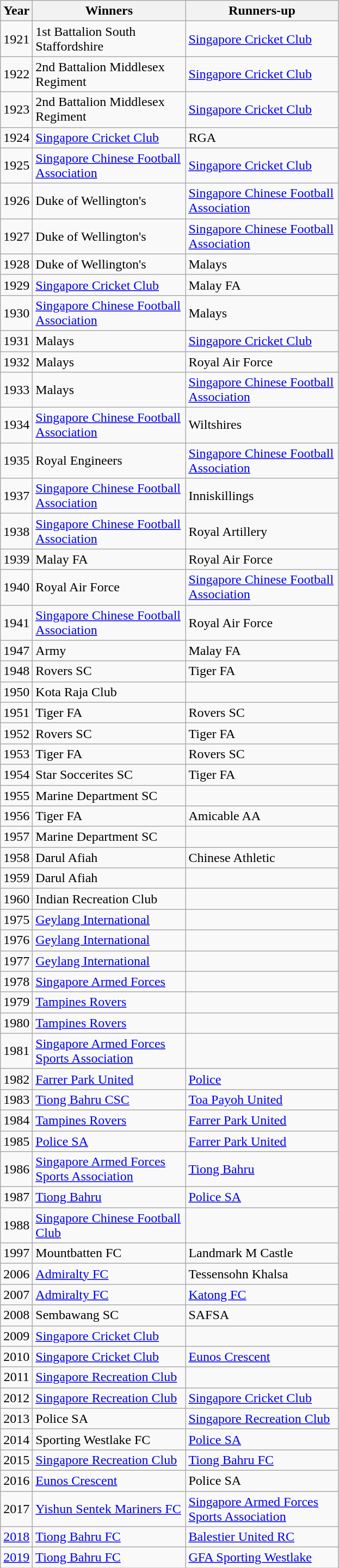<table class="wikitable" style="text-align:center">
<tr>
<th width='25'>Year</th>
<th width='180'>Winners</th>
<th width='180'>Runners-up</th>
</tr>
<tr>
<td>1921</td>
<td align='left'>1st Battalion South Staffordshire</td>
<td align='left'><a href='#'>Singapore Cricket Club</a></td>
</tr>
<tr>
<td>1922</td>
<td align='left'>2nd Battalion Middlesex Regiment</td>
<td align='left'><a href='#'>Singapore Cricket Club</a></td>
</tr>
<tr>
<td>1923</td>
<td align='left'>2nd Battalion Middlesex Regiment</td>
<td align='left'><a href='#'>Singapore Cricket Club</a></td>
</tr>
<tr>
<td>1924</td>
<td align='left'><a href='#'>Singapore Cricket Club</a></td>
<td align='left'>RGA</td>
</tr>
<tr>
<td>1925</td>
<td align='left'><a href='#'>Singapore Chinese Football Association</a></td>
<td align='left'><a href='#'>Singapore Cricket Club</a></td>
</tr>
<tr>
<td>1926</td>
<td align='left'>Duke of Wellington's</td>
<td align='left'><a href='#'>Singapore Chinese Football Association</a></td>
</tr>
<tr>
<td>1927</td>
<td align='left'>Duke of Wellington's</td>
<td align='left'><a href='#'>Singapore Chinese Football Association</a></td>
</tr>
<tr>
<td>1928</td>
<td align='left'>Duke of Wellington's</td>
<td align='left'>Malays</td>
</tr>
<tr>
<td>1929</td>
<td align='left'><a href='#'>Singapore Cricket Club</a></td>
<td align='left'>Malay FA</td>
</tr>
<tr>
<td>1930</td>
<td align='left'><a href='#'>Singapore Chinese Football Association</a></td>
<td align='left'>Malays</td>
</tr>
<tr>
<td>1931</td>
<td align='left'>Malays</td>
<td align='left'><a href='#'>Singapore Cricket Club</a></td>
</tr>
<tr>
<td>1932</td>
<td align='left'>Malays</td>
<td align='left'>Royal Air Force</td>
</tr>
<tr>
<td>1933</td>
<td align='left'>Malays</td>
<td align='left'><a href='#'>Singapore Chinese Football Association</a></td>
</tr>
<tr>
<td>1934</td>
<td align='left'><a href='#'>Singapore Chinese Football Association</a></td>
<td align='left'>Wiltshires</td>
</tr>
<tr>
<td>1935</td>
<td align='left'>Royal Engineers</td>
<td align='left'><a href='#'>Singapore Chinese Football Association</a></td>
</tr>
<tr>
<td>1937</td>
<td align='left'><a href='#'>Singapore Chinese Football Association</a></td>
<td align='left'>Inniskillings</td>
</tr>
<tr>
<td>1938</td>
<td align='left'><a href='#'>Singapore Chinese Football Association</a></td>
<td align='left'>Royal Artillery</td>
</tr>
<tr>
<td>1939</td>
<td align='left'>Malay FA</td>
<td align='left'>Royal Air Force</td>
</tr>
<tr>
<td>1940</td>
<td align='left'>Royal Air Force</td>
<td align='left'><a href='#'>Singapore Chinese Football Association</a></td>
</tr>
<tr>
<td>1941</td>
<td align='left'><a href='#'>Singapore Chinese Football Association</a></td>
<td align='left'>Royal Air Force</td>
</tr>
<tr>
<td>1947</td>
<td align='left'>Army</td>
<td align='left'>Malay FA</td>
</tr>
<tr>
<td>1948</td>
<td align='left'>Rovers SC</td>
<td align='left'>Tiger FA</td>
</tr>
<tr>
<td>1950</td>
<td align='left'>Kota Raja Club</td>
<td align='left'></td>
</tr>
<tr>
<td>1951</td>
<td align='left'>Tiger FA</td>
<td align='left'>Rovers SC</td>
</tr>
<tr>
<td>1952</td>
<td align='left'>Rovers SC</td>
<td align='left'>Tiger FA</td>
</tr>
<tr>
<td>1953</td>
<td align='left'>Tiger FA</td>
<td align='left'>Rovers SC</td>
</tr>
<tr>
<td>1954</td>
<td align='left'>Star Soccerites SC</td>
<td align='left'>Tiger FA</td>
</tr>
<tr>
<td>1955</td>
<td align='left'>Marine Department SC</td>
<td align='left'></td>
</tr>
<tr>
<td>1956</td>
<td align='left'>Tiger FA</td>
<td align='left'>Amicable AA</td>
</tr>
<tr>
<td>1957</td>
<td align='left'>Marine Department SC</td>
<td align='left'></td>
</tr>
<tr>
<td>1958</td>
<td align='left'>Darul Afiah</td>
<td align='left'>Chinese Athletic</td>
</tr>
<tr>
<td>1959</td>
<td align='left'>Darul Afiah</td>
<td align='left'></td>
</tr>
<tr>
<td>1960</td>
<td align='left'>Indian Recreation Club</td>
<td align='left'></td>
</tr>
<tr>
<td>1975</td>
<td align='left'><a href='#'>Geylang International</a></td>
<td align='left'></td>
</tr>
<tr>
<td>1976</td>
<td align='left'><a href='#'>Geylang International</a></td>
<td align='left'></td>
</tr>
<tr>
<td>1977</td>
<td align='left'><a href='#'>Geylang International</a></td>
<td align='left'></td>
</tr>
<tr>
<td>1978</td>
<td align='left'><a href='#'>Singapore Armed Forces</a></td>
<td align='left'></td>
</tr>
<tr>
<td>1979</td>
<td align='left'><a href='#'>Tampines Rovers</a></td>
<td align='left'></td>
</tr>
<tr>
<td>1980</td>
<td align='left'><a href='#'>Tampines Rovers</a></td>
<td align='left'></td>
</tr>
<tr>
<td>1981</td>
<td align='left'><a href='#'>Singapore Armed Forces Sports Association</a></td>
<td align='left'></td>
</tr>
<tr>
<td>1982</td>
<td align='left'><a href='#'>Farrer Park United</a></td>
<td align='left'><a href='#'>Police</a></td>
</tr>
<tr>
<td>1983</td>
<td align='left'><a href='#'>Tiong Bahru CSC</a></td>
<td align='left'><a href='#'>Toa Payoh United</a></td>
</tr>
<tr>
<td>1984</td>
<td align='left'><a href='#'>Tampines Rovers</a></td>
<td align='left'><a href='#'>Farrer Park United</a></td>
</tr>
<tr>
<td>1985</td>
<td align='left'><a href='#'>Police SA</a></td>
<td align='left'><a href='#'>Farrer Park United</a></td>
</tr>
<tr>
<td>1986</td>
<td align='left'><a href='#'>Singapore Armed Forces Sports Association</a></td>
<td align='left'><a href='#'>Tiong Bahru</a></td>
</tr>
<tr>
<td>1987</td>
<td align='left'><a href='#'>Tiong Bahru</a></td>
<td align='left'><a href='#'>Police SA</a></td>
</tr>
<tr>
<td>1988</td>
<td align='left'><a href='#'>Singapore Chinese Football Club</a></td>
<td align='left'></td>
</tr>
<tr>
<td>1997</td>
<td align='left'>Mountbatten FC</td>
<td align='left'>Landmark M Castle</td>
</tr>
<tr>
<td>2006</td>
<td align='left'><a href='#'>Admiralty FC</a></td>
<td align='left'>Tessensohn Khalsa</td>
</tr>
<tr>
<td>2007</td>
<td align='left'><a href='#'>Admiralty FC</a></td>
<td align='left'><a href='#'>Katong FC</a></td>
</tr>
<tr>
<td>2008</td>
<td align='left'>Sembawang SC</td>
<td align='left'>SAFSA</td>
</tr>
<tr>
<td>2009</td>
<td align='left'><a href='#'>Singapore Cricket Club</a></td>
<td align='left'></td>
</tr>
<tr>
<td>2010</td>
<td align='left'><a href='#'>Singapore Cricket Club</a></td>
<td align='left'><a href='#'>Eunos Crescent</a></td>
</tr>
<tr>
<td>2011</td>
<td align='left'><a href='#'>Singapore Recreation Club</a></td>
<td align='left'></td>
</tr>
<tr>
<td>2012</td>
<td align='left'><a href='#'>Singapore Recreation Club</a></td>
<td align='left'><a href='#'>Singapore Cricket Club</a></td>
</tr>
<tr>
<td>2013</td>
<td align='left'>Police SA</td>
<td align='left'><a href='#'>Singapore Recreation Club</a></td>
</tr>
<tr>
<td>2014</td>
<td align='left'>Sporting Westlake FC</td>
<td align='left'><a href='#'>Police SA</a></td>
</tr>
<tr>
<td>2015</td>
<td align='left'><a href='#'>Singapore Recreation Club</a></td>
<td align='left'><a href='#'>Tiong Bahru FC</a></td>
</tr>
<tr>
<td>2016</td>
<td align='left'><a href='#'>Eunos Crescent</a></td>
<td align='left'>Police SA</td>
</tr>
<tr>
<td>2017</td>
<td align='left'><a href='#'>Yishun Sentek Mariners FC</a></td>
<td align='left'><a href='#'>Singapore Armed Forces Sports Association</a></td>
</tr>
<tr>
<td><a href='#'>2018</a></td>
<td align='left'><a href='#'>Tiong Bahru FC</a></td>
<td align='left'><a href='#'>Balestier United RC</a></td>
</tr>
<tr>
<td><a href='#'>2019</a></td>
<td align='left'><a href='#'>Tiong Bahru FC</a></td>
<td align='left'><a href='#'>GFA Sporting Westlake</a></td>
</tr>
</table>
